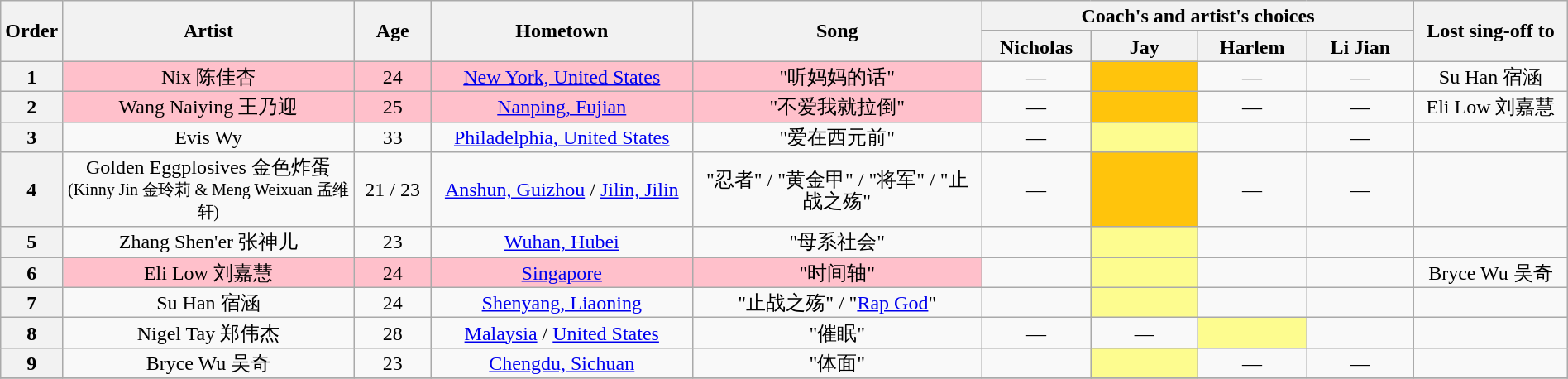<table class="wikitable" style="text-align:center; line-height:17px; width:100%;">
<tr>
<th scope="col" rowspan="2" style="width:02%;">Order</th>
<th scope="col" rowspan="2" style="width:19%;">Artist</th>
<th scope="col" rowspan="2" style="width:05%;">Age</th>
<th scope="col" rowspan="2" style="width:17%;">Hometown</th>
<th scope="col" rowspan="2" style="width:19%;">Song</th>
<th scope="col" colspan="4" style="width:28%;">Coach's and artist's choices</th>
<th scope="col" rowspan="2" style="width:10%;">Lost sing-off to</th>
</tr>
<tr>
<th style="width:07%;">Nicholas</th>
<th style="width:07%;">Jay</th>
<th style="width:07%;">Harlem</th>
<th style="width:07%;">Li Jian</th>
</tr>
<tr>
<th>1</th>
<td style="background:pink;">Nix 陈佳杏</td>
<td style="background:pink;">24</td>
<td style="background:pink;"><a href='#'>New York, United States</a></td>
<td style="background:pink;">"听妈妈的话"</td>
<td> —</td>
<td style="background:#FFC40C;"> <strong></strong></td>
<td>—</td>
<td>—</td>
<td>Su Han 宿涵</td>
</tr>
<tr>
<th>2</th>
<td style="background:pink;">Wang Naiying 王乃迎</td>
<td style="background:pink;">25</td>
<td style="background:pink;"><a href='#'>Nanping, Fujian</a></td>
<td style="background:pink;">"不爱我就拉倒"</td>
<td>—</td>
<td style="background:#FFC40C;">  <strong></strong></td>
<td>—</td>
<td>—</td>
<td>Eli Low 刘嘉慧</td>
</tr>
<tr>
<th>3</th>
<td>Evis Wy</td>
<td>33</td>
<td><a href='#'>Philadelphia, United States</a></td>
<td>"爱在西元前"</td>
<td> —</td>
<td style="background:#fdfc8f;"> <strong></strong></td>
<td><strong></strong></td>
<td>—</td>
<td></td>
</tr>
<tr>
<th>4</th>
<td>Golden Eggplosives 金色炸蛋<br><small>(Kinny Jin 金玲莉 & Meng Weixuan 孟维轩)</small></td>
<td>21 / 23</td>
<td><a href='#'>Anshun, Guizhou</a> / <a href='#'>Jilin, Jilin</a></td>
<td>"忍者" / "黄金甲" / "将军" / "止战之殇"</td>
<td>—</td>
<td style="background:#FFC40C;"> <strong></strong></td>
<td>—</td>
<td> —</td>
<td></td>
</tr>
<tr>
<th>5</th>
<td>Zhang Shen'er 张神儿</td>
<td>23</td>
<td><a href='#'>Wuhan, Hubei</a></td>
<td>"母系社会"</td>
<td> <strong></strong></td>
<td style="background:#fdfc8f;"> <strong></strong></td>
<td><strong></strong></td>
<td><strong></strong></td>
<td></td>
</tr>
<tr>
<th>6</th>
<td style="background:pink;">Eli Low 刘嘉慧</td>
<td style="background:pink;">24</td>
<td style="background:pink;"><a href='#'>Singapore</a></td>
<td style="background:pink;">"时间轴"</td>
<td><strong></strong></td>
<td style="background:#fdfc8f;"> <strong></strong></td>
<td><strong></strong></td>
<td> <strong></strong></td>
<td>Bryce Wu 吴奇</td>
</tr>
<tr>
<th>7</th>
<td>Su Han 宿涵</td>
<td>24</td>
<td><a href='#'>Shenyang, Liaoning</a></td>
<td>"止战之殇" / "<a href='#'>Rap God</a>"</td>
<td><strong></strong></td>
<td style="background:#fdfc8f;"> <strong></strong></td>
<td><strong></strong></td>
<td> <strong></strong></td>
<td></td>
</tr>
<tr>
<th>8</th>
<td>Nigel Tay 郑伟杰</td>
<td>28</td>
<td><a href='#'>Malaysia</a> / <a href='#'>United States</a></td>
<td>"催眠"</td>
<td>—</td>
<td> —</td>
<td style="background:#fdfc8f;"><strong></strong></td>
<td> <strong></strong></td>
<td></td>
</tr>
<tr>
<th>9</th>
<td>Bryce Wu 吴奇</td>
<td>23</td>
<td><a href='#'>Chengdu, Sichuan</a></td>
<td>"体面"</td>
<td><strong></strong></td>
<td style="background:#fdfc8f;">  <strong></strong></td>
<td>—</td>
<td>—</td>
<td></td>
</tr>
<tr>
</tr>
</table>
